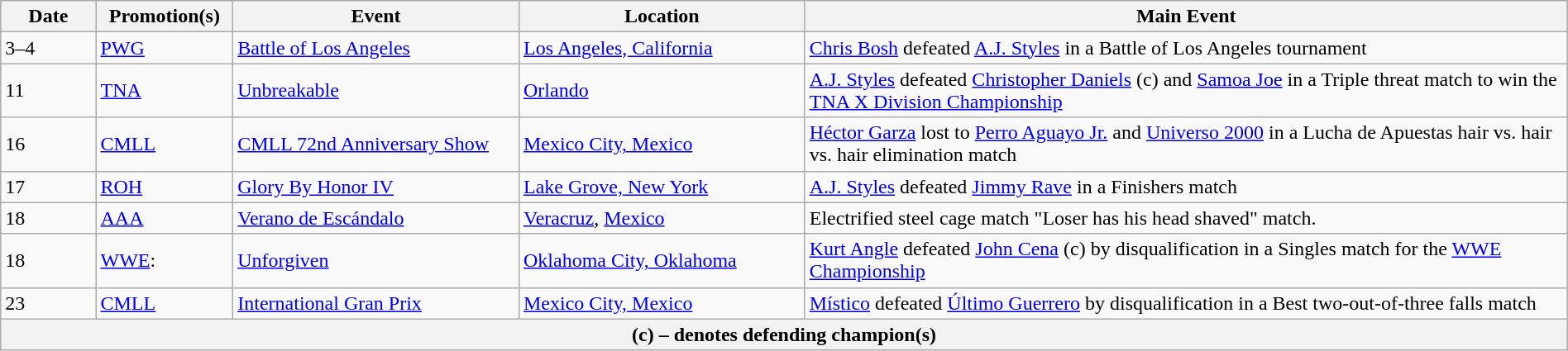<table class="wikitable" style="width:100%;">
<tr>
<th width=5%>Date</th>
<th width=5%>Promotion(s)</th>
<th width=15%>Event</th>
<th width=15%>Location</th>
<th width=40%>Main Event</th>
</tr>
<tr>
<td>3–4</td>
<td><a href='#'>PWG</a></td>
<td><a href='#'>Battle of Los Angeles</a></td>
<td><a href='#'>Los Angeles, California</a></td>
<td><a href='#'>Chris Bosh</a> defeated <a href='#'>A.J. Styles</a> in a Battle of Los Angeles tournament</td>
</tr>
<tr>
<td>11</td>
<td><a href='#'>TNA</a></td>
<td><a href='#'>Unbreakable</a></td>
<td><a href='#'>Orlando</a></td>
<td><a href='#'>A.J. Styles</a> defeated <a href='#'>Christopher Daniels</a> (c) and <a href='#'>Samoa Joe</a> in a Triple threat match to win the <a href='#'>TNA X Division Championship</a></td>
</tr>
<tr>
<td>16</td>
<td><a href='#'>CMLL</a></td>
<td><a href='#'>CMLL 72nd Anniversary Show</a></td>
<td><a href='#'>Mexico City, Mexico</a></td>
<td><a href='#'>Héctor Garza</a> lost to <a href='#'>Perro Aguayo Jr.</a> and <a href='#'>Universo 2000</a> in a Lucha de Apuestas hair vs. hair vs. hair elimination match</td>
</tr>
<tr>
<td>17</td>
<td><a href='#'>ROH</a></td>
<td><a href='#'>Glory By Honor IV</a></td>
<td><a href='#'>Lake Grove, New York</a></td>
<td><a href='#'>A.J. Styles</a> defeated <a href='#'>Jimmy Rave</a> in a Finishers match</td>
</tr>
<tr>
<td>18</td>
<td><a href='#'>AAA</a></td>
<td><a href='#'>Verano de Escándalo</a></td>
<td><a href='#'>Veracruz</a>, <a href='#'>Mexico</a></td>
<td>Electrified steel cage match "Loser has his head shaved" match.</td>
</tr>
<tr>
<td>18</td>
<td><a href='#'>WWE</a>:<br></td>
<td><a href='#'>Unforgiven</a></td>
<td><a href='#'>Oklahoma City, Oklahoma</a></td>
<td><a href='#'>Kurt Angle</a> defeated <a href='#'>John Cena</a> (c) by disqualification in a Singles match for the <a href='#'>WWE Championship</a></td>
</tr>
<tr>
<td>23</td>
<td><a href='#'>CMLL</a></td>
<td><a href='#'>International Gran Prix</a></td>
<td><a href='#'>Mexico City, Mexico</a></td>
<td><a href='#'>Místico</a> defeated <a href='#'>Último Guerrero</a> by disqualification in a Best two-out-of-three falls match</td>
</tr>
<tr>
<th colspan="6">(c) – denotes defending champion(s)</th>
</tr>
</table>
